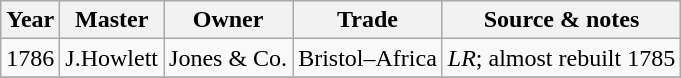<table class=" wikitable">
<tr>
<th>Year</th>
<th>Master</th>
<th>Owner</th>
<th>Trade</th>
<th>Source & notes</th>
</tr>
<tr>
<td>1786</td>
<td>J.Howlett</td>
<td>Jones & Co.</td>
<td>Bristol–Africa</td>
<td><em>LR</em>; almost rebuilt 1785</td>
</tr>
<tr>
</tr>
</table>
